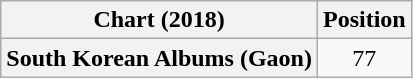<table class="wikitable plainrowheaders" style="text-align:center;">
<tr>
<th>Chart (2018)</th>
<th>Position</th>
</tr>
<tr>
<th scope="row">South Korean Albums (Gaon)</th>
<td>77</td>
</tr>
</table>
